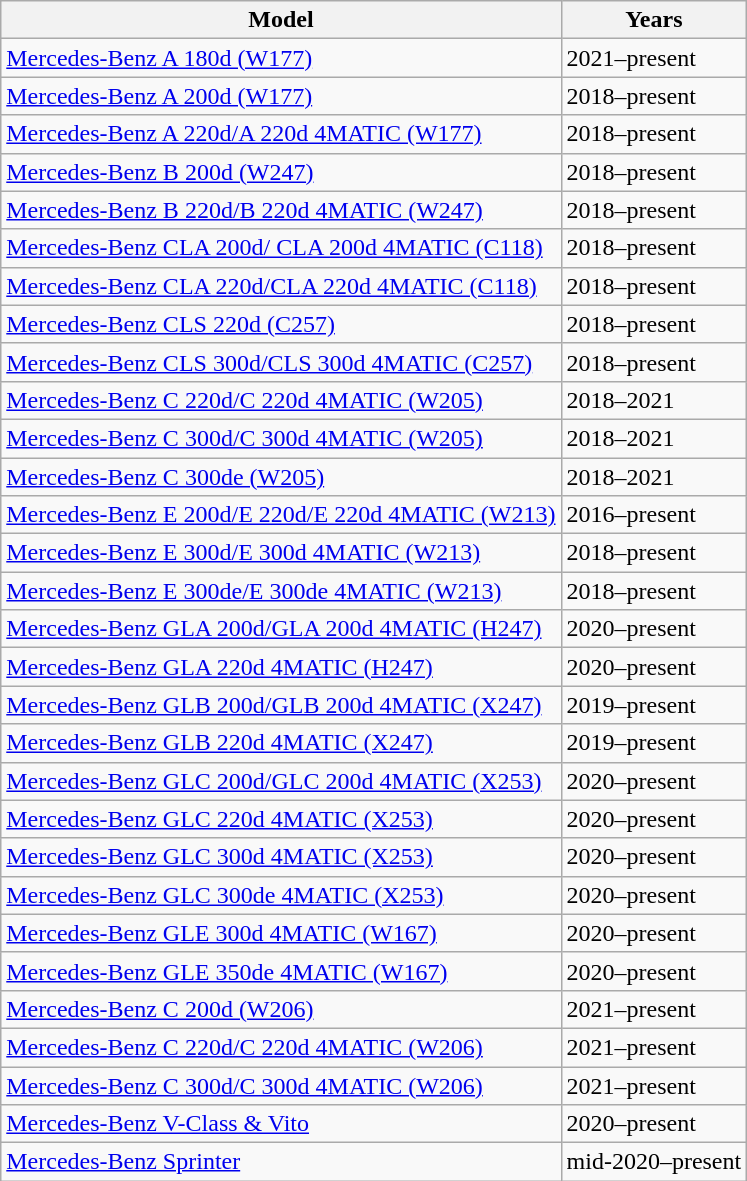<table class="wikitable">
<tr>
<th>Model</th>
<th>Years</th>
</tr>
<tr>
<td><a href='#'>Mercedes-Benz A 180d (W177)</a></td>
<td>2021–present</td>
</tr>
<tr>
<td><a href='#'>Mercedes-Benz A 200d (W177)</a></td>
<td>2018–present</td>
</tr>
<tr>
<td><a href='#'>Mercedes-Benz A 220d/A 220d 4MATIC (W177)</a></td>
<td>2018–present</td>
</tr>
<tr>
<td><a href='#'>Mercedes-Benz B 200d (W247)</a></td>
<td>2018–present</td>
</tr>
<tr>
<td><a href='#'>Mercedes-Benz B 220d/B 220d 4MATIC (W247)</a></td>
<td>2018–present</td>
</tr>
<tr>
<td><a href='#'>Mercedes-Benz CLA 200d/ CLA 200d 4MATIC (C118)</a></td>
<td>2018–present</td>
</tr>
<tr>
<td><a href='#'>Mercedes-Benz CLA 220d/CLA 220d 4MATIC (C118)</a></td>
<td>2018–present</td>
</tr>
<tr>
<td><a href='#'>Mercedes-Benz CLS 220d (C257)</a></td>
<td>2018–present</td>
</tr>
<tr>
<td><a href='#'>Mercedes-Benz CLS 300d/CLS 300d 4MATIC (C257)</a></td>
<td>2018–present</td>
</tr>
<tr>
<td><a href='#'>Mercedes-Benz C 220d/C 220d 4MATIC (W205)</a></td>
<td>2018–2021</td>
</tr>
<tr>
<td><a href='#'>Mercedes-Benz C 300d/C 300d 4MATIC (W205)</a></td>
<td>2018–2021</td>
</tr>
<tr>
<td><a href='#'>Mercedes-Benz C 300de (W205)</a></td>
<td>2018–2021</td>
</tr>
<tr>
<td><a href='#'>Mercedes-Benz E 200d/E 220d/E 220d 4MATIC (W213)</a></td>
<td>2016–present</td>
</tr>
<tr>
<td><a href='#'>Mercedes-Benz E 300d/E 300d 4MATIC (W213)</a></td>
<td>2018–present</td>
</tr>
<tr>
<td><a href='#'>Mercedes-Benz E 300de/E 300de 4MATIC (W213)</a></td>
<td>2018–present</td>
</tr>
<tr>
<td><a href='#'>Mercedes-Benz GLA 200d/GLA 200d 4MATIC (H247)</a></td>
<td>2020–present</td>
</tr>
<tr>
<td><a href='#'>Mercedes-Benz GLA 220d 4MATIC (H247)</a></td>
<td>2020–present</td>
</tr>
<tr>
<td><a href='#'>Mercedes-Benz GLB 200d/GLB 200d 4MATIC (X247)</a></td>
<td>2019–present</td>
</tr>
<tr>
<td><a href='#'>Mercedes-Benz GLB 220d 4MATIC (X247)</a></td>
<td>2019–present</td>
</tr>
<tr>
<td><a href='#'>Mercedes-Benz GLC 200d/GLC 200d 4MATIC (X253)</a></td>
<td>2020–present</td>
</tr>
<tr>
<td><a href='#'>Mercedes-Benz GLC 220d 4MATIC (X253)</a></td>
<td>2020–present</td>
</tr>
<tr>
<td><a href='#'>Mercedes-Benz GLC 300d 4MATIC (X253)</a></td>
<td>2020–present</td>
</tr>
<tr>
<td><a href='#'>Mercedes-Benz GLC 300de 4MATIC (X253)</a></td>
<td>2020–present</td>
</tr>
<tr>
<td><a href='#'>Mercedes-Benz GLE 300d 4MATIC (W167)</a></td>
<td>2020–present</td>
</tr>
<tr>
<td><a href='#'>Mercedes-Benz GLE 350de 4MATIC (W167)</a></td>
<td>2020–present</td>
</tr>
<tr>
<td><a href='#'>Mercedes-Benz C 200d (W206)</a></td>
<td>2021–present</td>
</tr>
<tr>
<td><a href='#'>Mercedes-Benz C 220d/C 220d 4MATIC (W206)</a></td>
<td>2021–present</td>
</tr>
<tr>
<td><a href='#'>Mercedes-Benz C 300d/C 300d 4MATIC (W206)</a></td>
<td>2021–present</td>
</tr>
<tr>
<td><a href='#'> Mercedes-Benz V-Class & Vito</a></td>
<td>2020–present</td>
</tr>
<tr>
<td><a href='#'>Mercedes-Benz Sprinter</a></td>
<td>mid-2020–present</td>
</tr>
</table>
